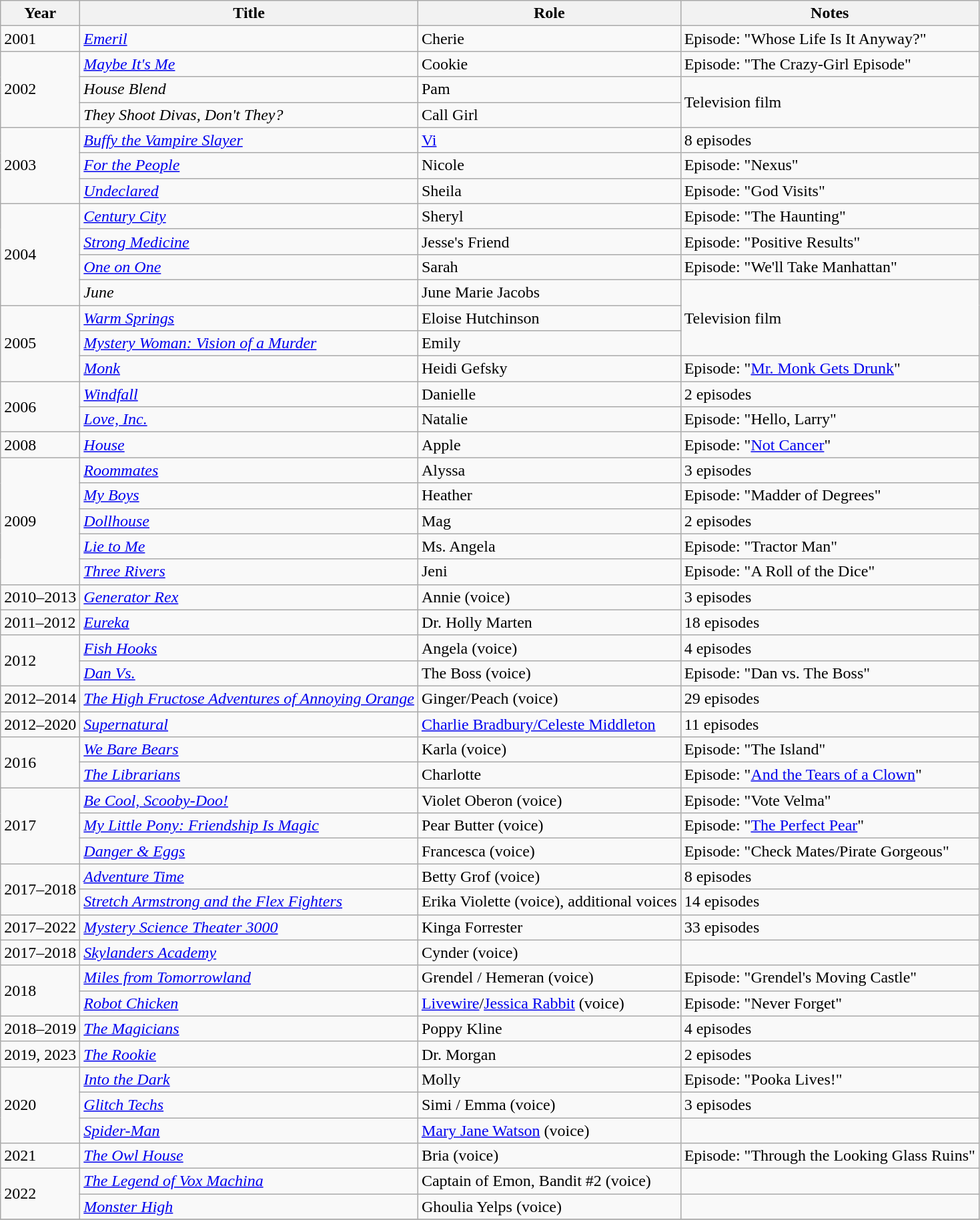<table class="wikitable sortable">
<tr>
<th>Year</th>
<th>Title</th>
<th>Role</th>
<th class="unsortable">Notes</th>
</tr>
<tr>
<td>2001</td>
<td><em><a href='#'>Emeril</a></em></td>
<td>Cherie</td>
<td>Episode: "Whose Life Is It Anyway?"</td>
</tr>
<tr>
<td rowspan="3">2002</td>
<td><em><a href='#'>Maybe It's Me</a></em></td>
<td>Cookie</td>
<td>Episode: "The Crazy-Girl Episode"</td>
</tr>
<tr>
<td><em>House Blend</em></td>
<td>Pam</td>
<td rowspan="2">Television film</td>
</tr>
<tr>
<td><em>They Shoot Divas, Don't They?</em></td>
<td>Call Girl</td>
</tr>
<tr>
<td rowspan="3">2003</td>
<td><em><a href='#'>Buffy the Vampire Slayer</a></em></td>
<td><a href='#'>Vi</a></td>
<td>8 episodes</td>
</tr>
<tr>
<td><em><a href='#'>For the People</a></em></td>
<td>Nicole</td>
<td>Episode: "Nexus"</td>
</tr>
<tr>
<td><em><a href='#'>Undeclared</a></em></td>
<td>Sheila</td>
<td>Episode: "God Visits"</td>
</tr>
<tr>
<td rowspan="4">2004</td>
<td><em><a href='#'>Century City</a></em></td>
<td>Sheryl</td>
<td>Episode: "The Haunting"</td>
</tr>
<tr>
<td><em><a href='#'>Strong Medicine</a></em></td>
<td>Jesse's Friend</td>
<td>Episode: "Positive Results"</td>
</tr>
<tr>
<td><em><a href='#'>One on One</a></em></td>
<td>Sarah</td>
<td>Episode: "We'll Take Manhattan"</td>
</tr>
<tr>
<td><em>June</em></td>
<td>June Marie Jacobs</td>
<td rowspan="3">Television film</td>
</tr>
<tr>
<td rowspan="3">2005</td>
<td><em><a href='#'>Warm Springs</a></em></td>
<td>Eloise Hutchinson</td>
</tr>
<tr>
<td><em><a href='#'>Mystery Woman: Vision of a Murder</a></em></td>
<td>Emily</td>
</tr>
<tr>
<td><em><a href='#'>Monk</a></em></td>
<td>Heidi Gefsky</td>
<td>Episode: "<a href='#'>Mr. Monk Gets Drunk</a>"</td>
</tr>
<tr>
<td rowspan="2">2006</td>
<td><em><a href='#'>Windfall</a></em></td>
<td>Danielle</td>
<td>2 episodes</td>
</tr>
<tr>
<td><em><a href='#'>Love, Inc.</a></em></td>
<td>Natalie</td>
<td>Episode: "Hello, Larry"</td>
</tr>
<tr>
<td>2008</td>
<td><em><a href='#'>House</a></em></td>
<td>Apple</td>
<td>Episode: "<a href='#'>Not Cancer</a>"</td>
</tr>
<tr>
<td rowspan="5">2009</td>
<td><em><a href='#'>Roommates</a></em></td>
<td>Alyssa</td>
<td>3 episodes</td>
</tr>
<tr>
<td><em><a href='#'>My Boys</a></em></td>
<td>Heather</td>
<td>Episode: "Madder of Degrees"</td>
</tr>
<tr>
<td><em><a href='#'>Dollhouse</a></em></td>
<td>Mag</td>
<td>2 episodes</td>
</tr>
<tr>
<td><em><a href='#'>Lie to Me</a></em></td>
<td>Ms. Angela</td>
<td>Episode: "Tractor Man"</td>
</tr>
<tr>
<td><em><a href='#'>Three Rivers</a></em></td>
<td>Jeni</td>
<td>Episode: "A Roll of the Dice"</td>
</tr>
<tr>
<td>2010–2013</td>
<td><em><a href='#'>Generator Rex</a></em></td>
<td>Annie (voice)</td>
<td>3 episodes</td>
</tr>
<tr>
<td>2011–2012</td>
<td><em><a href='#'>Eureka</a></em></td>
<td>Dr. Holly Marten</td>
<td>18 episodes</td>
</tr>
<tr>
<td rowspan="2">2012</td>
<td><em><a href='#'>Fish Hooks</a></em></td>
<td>Angela (voice)</td>
<td>4 episodes</td>
</tr>
<tr>
<td><em><a href='#'>Dan Vs.</a></em></td>
<td>The Boss (voice)</td>
<td>Episode: "Dan vs. The Boss"</td>
</tr>
<tr>
<td>2012–2014</td>
<td><em><a href='#'>The High Fructose Adventures of Annoying Orange</a></em></td>
<td>Ginger/Peach (voice)</td>
<td>29 episodes</td>
</tr>
<tr>
<td>2012–2020</td>
<td><em><a href='#'>Supernatural</a></em></td>
<td><a href='#'>Charlie Bradbury/Celeste Middleton</a></td>
<td>11 episodes</td>
</tr>
<tr>
<td rowspan="2">2016</td>
<td><em><a href='#'>We Bare Bears</a></em></td>
<td>Karla (voice)</td>
<td>Episode: "The Island"</td>
</tr>
<tr>
<td><em><a href='#'>The Librarians</a></em></td>
<td>Charlotte</td>
<td>Episode: "<a href='#'>And the Tears of a Clown</a>"</td>
</tr>
<tr>
<td rowspan="3">2017</td>
<td><em><a href='#'>Be Cool, Scooby-Doo!</a></em></td>
<td>Violet Oberon (voice)</td>
<td>Episode: "Vote Velma"</td>
</tr>
<tr>
<td><em><a href='#'>My Little Pony: Friendship Is Magic</a></em></td>
<td>Pear Butter (voice)</td>
<td>Episode: "<a href='#'>The Perfect Pear</a>"</td>
</tr>
<tr>
<td><em><a href='#'>Danger & Eggs</a></em></td>
<td>Francesca (voice)</td>
<td>Episode: "Check Mates/Pirate Gorgeous"</td>
</tr>
<tr>
<td rowspan="2">2017–2018</td>
<td><em><a href='#'>Adventure Time</a></em></td>
<td>Betty Grof (voice)</td>
<td>8 episodes</td>
</tr>
<tr>
<td><em><a href='#'>Stretch Armstrong and the Flex Fighters</a></em></td>
<td>Erika Violette (voice), additional voices</td>
<td>14 episodes</td>
</tr>
<tr>
<td>2017–2022</td>
<td><em><a href='#'>Mystery Science Theater 3000</a></em></td>
<td>Kinga Forrester</td>
<td>33 episodes</td>
</tr>
<tr>
<td>2017–2018</td>
<td><em><a href='#'>Skylanders Academy</a></em></td>
<td>Cynder (voice)</td>
<td></td>
</tr>
<tr>
<td rowspan="2">2018</td>
<td><em><a href='#'>Miles from Tomorrowland</a></em></td>
<td>Grendel / Hemeran (voice)</td>
<td>Episode: "Grendel's Moving Castle"</td>
</tr>
<tr>
<td><em><a href='#'>Robot Chicken</a></em></td>
<td><a href='#'>Livewire</a>/<a href='#'>Jessica Rabbit</a> (voice)</td>
<td>Episode: "Never Forget"</td>
</tr>
<tr>
<td>2018–2019</td>
<td><em><a href='#'>The Magicians</a></em></td>
<td>Poppy Kline</td>
<td>4 episodes</td>
</tr>
<tr>
<td>2019, 2023</td>
<td><em><a href='#'>The Rookie</a></em></td>
<td>Dr. Morgan</td>
<td>2 episodes</td>
</tr>
<tr>
<td rowspan="3">2020</td>
<td><em><a href='#'>Into the Dark</a></em></td>
<td>Molly</td>
<td>Episode: "Pooka Lives!"</td>
</tr>
<tr>
<td><em><a href='#'>Glitch Techs</a></em></td>
<td>Simi / Emma (voice)</td>
<td>3 episodes</td>
</tr>
<tr>
<td><em><a href='#'>Spider-Man</a></em></td>
<td><a href='#'>Mary Jane Watson</a> (voice)</td>
<td></td>
</tr>
<tr>
<td>2021</td>
<td><em><a href='#'>The Owl House</a></em></td>
<td>Bria (voice)</td>
<td>Episode: "Through the Looking Glass Ruins"</td>
</tr>
<tr>
<td rowspan="2">2022</td>
<td><em><a href='#'>The Legend of Vox Machina</a></em></td>
<td>Captain of Emon, Bandit #2 (voice)</td>
<td></td>
</tr>
<tr>
<td><em><a href='#'>Monster High</a></em></td>
<td>Ghoulia Yelps (voice)</td>
<td></td>
</tr>
<tr>
</tr>
</table>
